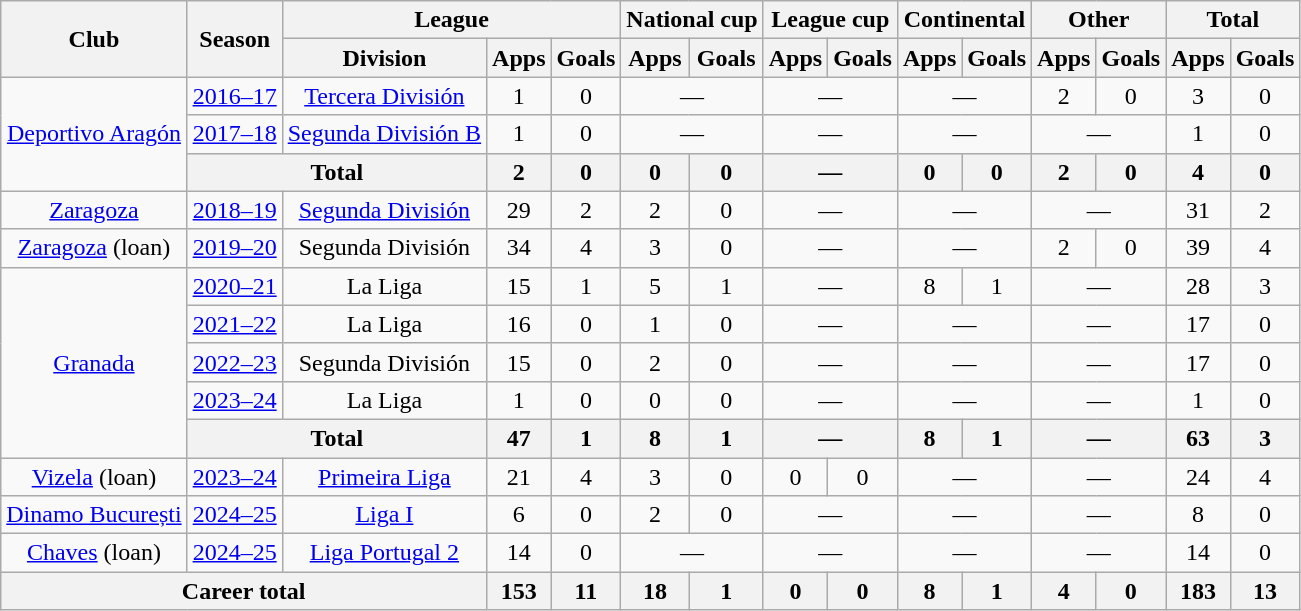<table class="wikitable" style="text-align:center">
<tr>
<th rowspan="2">Club</th>
<th rowspan="2">Season</th>
<th colspan="3">League</th>
<th colspan="2">National cup</th>
<th colspan="2">League cup</th>
<th colspan="2">Continental</th>
<th colspan="2">Other</th>
<th colspan="2">Total</th>
</tr>
<tr>
<th>Division</th>
<th>Apps</th>
<th>Goals</th>
<th>Apps</th>
<th>Goals</th>
<th>Apps</th>
<th>Goals</th>
<th>Apps</th>
<th>Goals</th>
<th>Apps</th>
<th>Goals</th>
<th>Apps</th>
<th>Goals</th>
</tr>
<tr>
<td rowspan="3"><a href='#'>Deportivo Aragón</a></td>
<td><a href='#'>2016–17</a></td>
<td><a href='#'>Tercera División</a></td>
<td>1</td>
<td>0</td>
<td colspan="2">—</td>
<td colspan="2">—</td>
<td colspan="2">—</td>
<td>2</td>
<td>0</td>
<td>3</td>
<td>0</td>
</tr>
<tr>
<td><a href='#'>2017–18</a></td>
<td><a href='#'>Segunda División B</a></td>
<td>1</td>
<td>0</td>
<td colspan="2">—</td>
<td colspan="2">—</td>
<td colspan="2">—</td>
<td colspan="2">—</td>
<td>1</td>
<td>0</td>
</tr>
<tr>
<th colspan="2">Total</th>
<th>2</th>
<th>0</th>
<th>0</th>
<th>0</th>
<th colspan="2">—</th>
<th>0</th>
<th>0</th>
<th>2</th>
<th>0</th>
<th>4</th>
<th>0</th>
</tr>
<tr>
<td><a href='#'>Zaragoza</a></td>
<td><a href='#'>2018–19</a></td>
<td><a href='#'>Segunda División</a></td>
<td>29</td>
<td>2</td>
<td>2</td>
<td>0</td>
<td colspan="2">—</td>
<td colspan="2">—</td>
<td colspan="2">—</td>
<td>31</td>
<td>2</td>
</tr>
<tr>
<td><a href='#'>Zaragoza</a> (loan)</td>
<td><a href='#'>2019–20</a></td>
<td>Segunda División</td>
<td>34</td>
<td>4</td>
<td>3</td>
<td>0</td>
<td colspan="2">—</td>
<td colspan="2">—</td>
<td>2</td>
<td>0</td>
<td>39</td>
<td>4</td>
</tr>
<tr>
<td rowspan="5"><a href='#'>Granada</a></td>
<td><a href='#'>2020–21</a></td>
<td>La Liga</td>
<td>15</td>
<td>1</td>
<td>5</td>
<td>1</td>
<td colspan="2">—</td>
<td>8</td>
<td>1</td>
<td colspan="2">—</td>
<td>28</td>
<td>3</td>
</tr>
<tr>
<td><a href='#'>2021–22</a></td>
<td>La Liga</td>
<td>16</td>
<td>0</td>
<td>1</td>
<td>0</td>
<td colspan="2">—</td>
<td colspan="2">—</td>
<td colspan="2">—</td>
<td>17</td>
<td>0</td>
</tr>
<tr>
<td><a href='#'>2022–23</a></td>
<td>Segunda División</td>
<td>15</td>
<td>0</td>
<td>2</td>
<td>0</td>
<td colspan="2">—</td>
<td colspan="2">—</td>
<td colspan="2">—</td>
<td>17</td>
<td>0</td>
</tr>
<tr>
<td><a href='#'>2023–24</a></td>
<td>La Liga</td>
<td>1</td>
<td>0</td>
<td>0</td>
<td>0</td>
<td colspan="2">—</td>
<td colspan="2">—</td>
<td colspan="2">—</td>
<td>1</td>
<td>0</td>
</tr>
<tr>
<th colspan="2">Total</th>
<th>47</th>
<th>1</th>
<th>8</th>
<th>1</th>
<th colspan="2">—</th>
<th>8</th>
<th>1</th>
<th colspan="2">—</th>
<th>63</th>
<th>3</th>
</tr>
<tr>
<td><a href='#'>Vizela</a> (loan)</td>
<td><a href='#'>2023–24</a></td>
<td><a href='#'>Primeira Liga</a></td>
<td>21</td>
<td>4</td>
<td>3</td>
<td>0</td>
<td>0</td>
<td>0</td>
<td colspan="2">—</td>
<td colspan="2">—</td>
<td>24</td>
<td>4</td>
</tr>
<tr>
<td><a href='#'>Dinamo București</a></td>
<td><a href='#'>2024–25</a></td>
<td><a href='#'>Liga I</a></td>
<td>6</td>
<td>0</td>
<td>2</td>
<td>0</td>
<td colspan="2">—</td>
<td colspan="2">—</td>
<td colspan="2">—</td>
<td>8</td>
<td>0</td>
</tr>
<tr>
<td><a href='#'>Chaves</a> (loan)</td>
<td><a href='#'>2024–25</a></td>
<td><a href='#'>Liga Portugal 2</a></td>
<td>14</td>
<td>0</td>
<td colspan="2">—</td>
<td colspan="2">—</td>
<td colspan="2">—</td>
<td colspan="2">—</td>
<td>14</td>
<td>0</td>
</tr>
<tr>
<th colspan="3">Career total</th>
<th>153</th>
<th>11</th>
<th>18</th>
<th>1</th>
<th>0</th>
<th>0</th>
<th>8</th>
<th>1</th>
<th>4</th>
<th>0</th>
<th>183</th>
<th>13</th>
</tr>
</table>
